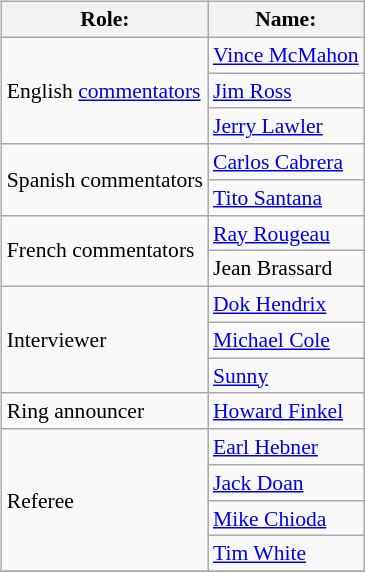<table class=wikitable style="font-size:90%; margin: 0.5em 1em 0.5em 0; float: right; clear: right;">
<tr>
<th>Role:</th>
<th>Name:</th>
</tr>
<tr>
<td rowspan="3">English <a href='#'>commentators</a></td>
<td><a href='#'>Vince McMahon</a></td>
</tr>
<tr>
<td><a href='#'>Jim Ross</a></td>
</tr>
<tr>
<td><a href='#'>Jerry Lawler</a></td>
</tr>
<tr>
<td rowspan="2">Spanish commentators</td>
<td><a href='#'>Carlos Cabrera</a></td>
</tr>
<tr>
<td><a href='#'>Tito Santana</a></td>
</tr>
<tr>
<td rowspan="2">French commentators</td>
<td><a href='#'>Ray Rougeau</a></td>
</tr>
<tr>
<td>Jean Brassard</td>
</tr>
<tr>
<td rowspan=3>Interviewer</td>
<td><a href='#'>Dok Hendrix</a></td>
</tr>
<tr>
<td><a href='#'>Michael Cole</a></td>
</tr>
<tr>
<td><a href='#'>Sunny</a></td>
</tr>
<tr>
<td rowspan=1>Ring announcer</td>
<td><a href='#'>Howard Finkel</a></td>
</tr>
<tr>
<td rowspan=4>Referee</td>
<td><a href='#'>Earl Hebner</a></td>
</tr>
<tr>
<td><a href='#'>Jack Doan</a></td>
</tr>
<tr>
<td><a href='#'>Mike Chioda</a></td>
</tr>
<tr>
<td><a href='#'>Tim White</a></td>
</tr>
<tr>
</tr>
</table>
